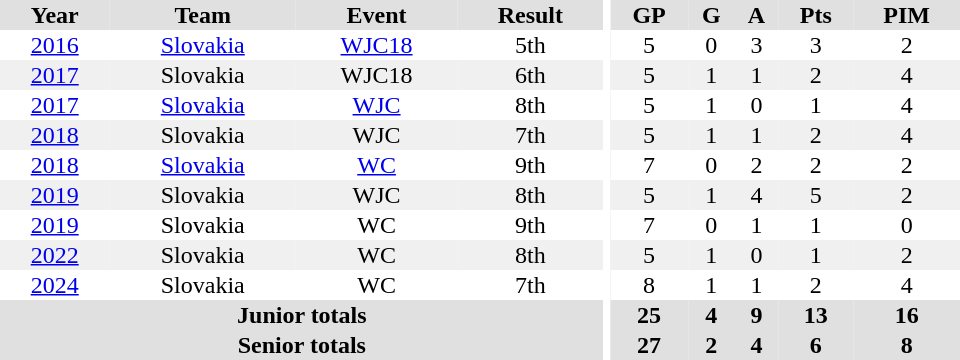<table border="0" cellpadding="1" cellspacing="0" ID="Table3" style="text-align:center; width:40em">
<tr ALIGN="center" bgcolor="#e0e0e0">
<th>Year</th>
<th>Team</th>
<th>Event</th>
<th>Result</th>
<th rowspan="99" bgcolor="#fff"></th>
<th>GP</th>
<th>G</th>
<th>A</th>
<th>Pts</th>
<th>PIM</th>
</tr>
<tr>
<td><a href='#'>2016</a></td>
<td><a href='#'>Slovakia</a></td>
<td><a href='#'>WJC18</a></td>
<td>5th</td>
<td>5</td>
<td>0</td>
<td>3</td>
<td>3</td>
<td>2</td>
</tr>
<tr bgcolor="#f0f0f0">
<td><a href='#'>2017</a></td>
<td>Slovakia</td>
<td>WJC18</td>
<td>6th</td>
<td>5</td>
<td>1</td>
<td>1</td>
<td>2</td>
<td>4</td>
</tr>
<tr>
<td><a href='#'>2017</a></td>
<td><a href='#'>Slovakia</a></td>
<td><a href='#'>WJC</a></td>
<td>8th</td>
<td>5</td>
<td>1</td>
<td>0</td>
<td>1</td>
<td>4</td>
</tr>
<tr bgcolor="#f0f0f0">
<td><a href='#'>2018</a></td>
<td>Slovakia</td>
<td>WJC</td>
<td>7th</td>
<td>5</td>
<td>1</td>
<td>1</td>
<td>2</td>
<td>4</td>
</tr>
<tr>
<td><a href='#'>2018</a></td>
<td><a href='#'>Slovakia</a></td>
<td><a href='#'>WC</a></td>
<td>9th</td>
<td>7</td>
<td>0</td>
<td>2</td>
<td>2</td>
<td>2</td>
</tr>
<tr bgcolor="#f0f0f0">
<td><a href='#'>2019</a></td>
<td>Slovakia</td>
<td>WJC</td>
<td>8th</td>
<td>5</td>
<td>1</td>
<td>4</td>
<td>5</td>
<td>2</td>
</tr>
<tr>
<td><a href='#'>2019</a></td>
<td>Slovakia</td>
<td>WC</td>
<td>9th</td>
<td>7</td>
<td>0</td>
<td>1</td>
<td>1</td>
<td>0</td>
</tr>
<tr bgcolor="#f0f0f0">
<td><a href='#'>2022</a></td>
<td>Slovakia</td>
<td>WC</td>
<td>8th</td>
<td>5</td>
<td>1</td>
<td>0</td>
<td>1</td>
<td>2</td>
</tr>
<tr>
<td><a href='#'>2024</a></td>
<td>Slovakia</td>
<td>WC</td>
<td>7th</td>
<td>8</td>
<td>1</td>
<td>1</td>
<td>2</td>
<td>4</td>
</tr>
<tr bgcolor="#e0e0e0">
<th colspan="4">Junior totals</th>
<th>25</th>
<th>4</th>
<th>9</th>
<th>13</th>
<th>16</th>
</tr>
<tr bgcolor="#e0e0e0">
<th colspan="4">Senior totals</th>
<th>27</th>
<th>2</th>
<th>4</th>
<th>6</th>
<th>8</th>
</tr>
</table>
